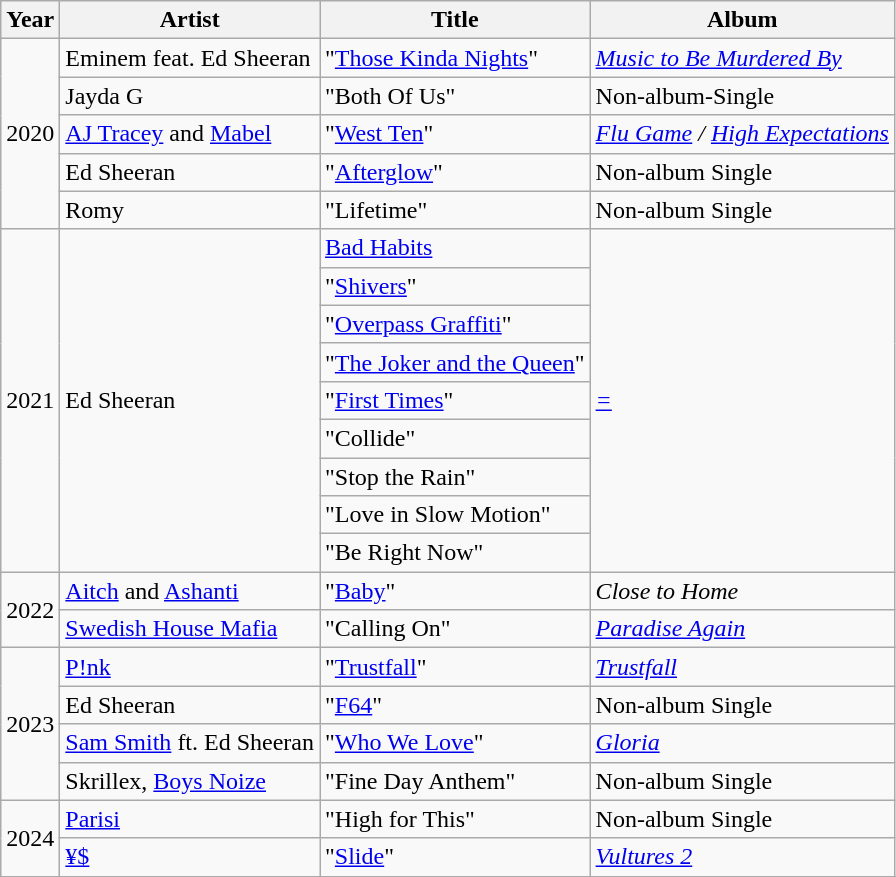<table class="wikitable">
<tr>
<th>Year</th>
<th>Artist</th>
<th>Title</th>
<th>Album</th>
</tr>
<tr>
<td rowspan="5">2020</td>
<td>Eminem feat. Ed Sheeran</td>
<td>"<a href='#'>Those Kinda Nights</a>"</td>
<td><em><a href='#'>Music to Be Murdered By</a></em></td>
</tr>
<tr>
<td>Jayda G</td>
<td>"Both Of Us"</td>
<td>Non-album-Single</td>
</tr>
<tr>
<td><a href='#'>AJ Tracey</a> and <a href='#'>Mabel</a></td>
<td>"<a href='#'>West Ten</a>"</td>
<td><em><a href='#'>Flu Game</a> / <a href='#'>High Expectations</a></em></td>
</tr>
<tr>
<td>Ed Sheeran</td>
<td>"<a href='#'>Afterglow</a>"</td>
<td>Non-album Single</td>
</tr>
<tr>
<td>Romy</td>
<td>"Lifetime"</td>
<td>Non-album Single</td>
</tr>
<tr>
<td rowspan="9">2021</td>
<td rowspan="9">Ed Sheeran</td>
<td><a href='#'>Bad Habits</a></td>
<td rowspan=9"><em><a href='#'>=</a></em></td>
</tr>
<tr>
<td>"<a href='#'>Shivers</a>"</td>
</tr>
<tr>
<td>"<a href='#'>Overpass Graffiti</a>"</td>
</tr>
<tr>
<td>"<a href='#'>The Joker and the Queen</a>"</td>
</tr>
<tr>
<td>"<a href='#'>First Times</a>"</td>
</tr>
<tr>
<td>"Collide"</td>
</tr>
<tr>
<td>"Stop the Rain"</td>
</tr>
<tr>
<td>"Love in Slow Motion"</td>
</tr>
<tr>
<td>"Be Right Now"</td>
</tr>
<tr>
<td rowspan="2">2022</td>
<td><a href='#'>Aitch</a> and <a href='#'>Ashanti</a></td>
<td>"<a href='#'>Baby</a>"</td>
<td><em>Close to Home</em></td>
</tr>
<tr>
<td><a href='#'>Swedish House Mafia</a></td>
<td>"Calling On"</td>
<td><em><a href='#'>Paradise Again</a></em></td>
</tr>
<tr>
<td rowspan="4">2023</td>
<td><a href='#'>P!nk</a></td>
<td>"<a href='#'>Trustfall</a>"</td>
<td><em><a href='#'>Trustfall</a></em></td>
</tr>
<tr>
<td>Ed Sheeran</td>
<td>"<a href='#'>F64</a>"</td>
<td>Non-album Single</td>
</tr>
<tr>
<td><a href='#'>Sam Smith</a> ft. Ed Sheeran</td>
<td>"<a href='#'>Who We Love</a>"</td>
<td><em><a href='#'>Gloria</a></em></td>
</tr>
<tr>
<td>Skrillex, <a href='#'>Boys Noize</a></td>
<td>"Fine Day Anthem"</td>
<td>Non-album Single</td>
</tr>
<tr>
<td rowspan="2">2024</td>
<td><a href='#'>Parisi</a></td>
<td>"High for This"</td>
<td>Non-album Single</td>
</tr>
<tr>
<td><a href='#'>¥$</a></td>
<td>"<a href='#'>Slide</a>"</td>
<td><em><a href='#'>Vultures 2</a></em></td>
</tr>
<tr>
</tr>
</table>
